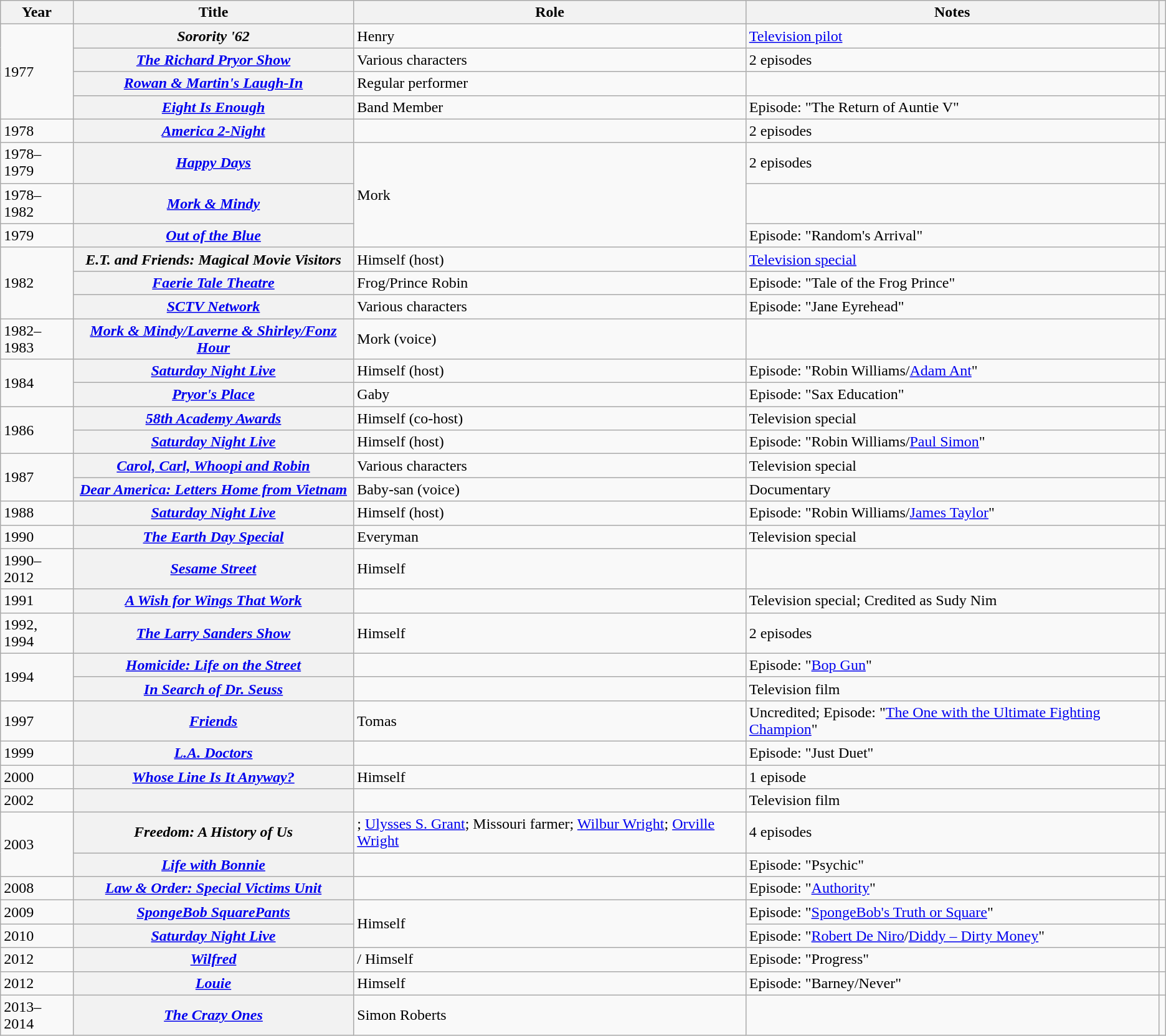<table class="wikitable sortable plainrowheaders unsortable">
<tr>
<th scope="col">Year</th>
<th scope="col">Title</th>
<th scope="col">Role</th>
<th scope="col" class="unsortable">Notes</th>
<th scope="col" class="unsortable"></th>
</tr>
<tr>
<td rowspan="4">1977</td>
<th scope="row"><em>Sorority '62</em></th>
<td>Henry</td>
<td><a href='#'>Television pilot</a></td>
<td style="text-align:center;"></td>
</tr>
<tr>
<th scope="row" data-sort-value="Richard Pryor Show, The"><em><a href='#'>The Richard Pryor Show</a></em></th>
<td>Various characters</td>
<td>2 episodes</td>
<td style="text-align:center;"></td>
</tr>
<tr>
<th scope="row"><em><a href='#'>Rowan & Martin's Laugh-In</a></em></th>
<td>Regular performer</td>
<td></td>
<td style="text-align:center;"></td>
</tr>
<tr>
<th scope="row"><em><a href='#'>Eight Is Enough</a></em></th>
<td>Band Member</td>
<td>Episode: "The Return of Auntie V"</td>
<td style="text-align:center;"></td>
</tr>
<tr>
<td>1978</td>
<th scope="row"><em><a href='#'>America 2-Night</a></em></th>
<td></td>
<td>2 episodes</td>
<td style="text-align:center;"></td>
</tr>
<tr>
<td>1978–1979</td>
<th scope="row"><em><a href='#'>Happy Days</a></em></th>
<td rowspan="3">Mork</td>
<td>2 episodes</td>
<td style="text-align:center;"></td>
</tr>
<tr>
<td>1978–1982</td>
<th scope="row"><em><a href='#'>Mork & Mindy</a></em></th>
<td></td>
<td style="text-align:center;"></td>
</tr>
<tr>
<td>1979</td>
<th scope="row"><em><a href='#'>Out of the Blue</a></em></th>
<td>Episode: "Random's Arrival"</td>
<td style="text-align:center;"></td>
</tr>
<tr>
<td rowspan="3">1982</td>
<th scope="row"><em>E.T. and Friends: Magical Movie Visitors</em></th>
<td>Himself (host)</td>
<td><a href='#'>Television special</a></td>
<td style="text-align:center;"></td>
</tr>
<tr>
<th scope="row"><em><a href='#'>Faerie Tale Theatre</a></em></th>
<td>Frog/Prince Robin</td>
<td>Episode: "Tale of the Frog Prince"</td>
<td style="text-align:center;"></td>
</tr>
<tr>
<th scope="row"><em><a href='#'>SCTV Network</a></em></th>
<td>Various characters</td>
<td>Episode: "Jane Eyrehead"</td>
<td style="text-align:center;"></td>
</tr>
<tr>
<td>1982–1983</td>
<th scope="row"><em><a href='#'>Mork & Mindy/Laverne & Shirley/Fonz Hour</a></em></th>
<td>Mork (voice)</td>
<td></td>
<td style="text-align:center;"></td>
</tr>
<tr>
<td rowspan="2">1984</td>
<th scope="row"><em><a href='#'>Saturday Night Live</a></em></th>
<td>Himself (host)</td>
<td>Episode: "Robin Williams/<a href='#'>Adam Ant</a>"</td>
<td style="text-align:center;"></td>
</tr>
<tr>
<th scope="row"><em><a href='#'>Pryor's Place</a></em></th>
<td>Gaby</td>
<td>Episode: "Sax Education"</td>
<td style="text-align:center;"></td>
</tr>
<tr>
<td rowspan="2">1986</td>
<th scope="row"><em><a href='#'>58th Academy Awards</a></em></th>
<td>Himself (co-host)</td>
<td>Television special</td>
<td style="text-align:center;"></td>
</tr>
<tr>
<th scope="row"><em><a href='#'>Saturday Night Live</a></em></th>
<td>Himself (host)</td>
<td>Episode: "Robin Williams/<a href='#'>Paul Simon</a>"</td>
<td style="text-align:center;"></td>
</tr>
<tr>
<td rowspan="2">1987</td>
<th scope="row"><em><a href='#'>Carol, Carl, Whoopi and Robin</a></em></th>
<td>Various characters</td>
<td>Television special</td>
<td style="text-align:center;"></td>
</tr>
<tr>
<th scope="row"><em><a href='#'>Dear America: Letters Home from Vietnam</a></em></th>
<td>Baby-san (voice)</td>
<td>Documentary</td>
<td style="text-align:center;"></td>
</tr>
<tr>
<td>1988</td>
<th scope="row"><em><a href='#'>Saturday Night Live</a></em></th>
<td>Himself (host)</td>
<td>Episode: "Robin Williams/<a href='#'>James Taylor</a>"</td>
<td style="text-align:center;"></td>
</tr>
<tr>
<td>1990</td>
<th scope="row" data-sort-value="Earth Day Special, The"><em><a href='#'>The Earth Day Special</a></em></th>
<td>Everyman</td>
<td>Television special</td>
<td style="text-align:center;"></td>
</tr>
<tr>
<td>1990–2012</td>
<th scope="row"><em><a href='#'>Sesame Street</a></em></th>
<td>Himself</td>
<td></td>
<td style="text-align:center;"></td>
</tr>
<tr>
<td>1991</td>
<th scope="row" data-sort-value="Wish for Wings That Work, A"><em><a href='#'>A Wish for Wings That Work</a></em></th>
<td></td>
<td>Television special; Credited as Sudy Nim</td>
<td style="text-align:center;"></td>
</tr>
<tr>
<td>1992, 1994</td>
<th scope="row" data-sort-value="Larry Sanders Show, The"><em><a href='#'>The Larry Sanders Show</a></em></th>
<td>Himself</td>
<td>2 episodes</td>
<td style="text-align:center;"></td>
</tr>
<tr>
<td rowspan="2">1994</td>
<th scope="row"><em><a href='#'>Homicide: Life on the Street</a></em></th>
<td></td>
<td>Episode: "<a href='#'>Bop Gun</a>"</td>
<td style="text-align:center;"></td>
</tr>
<tr>
<th scope="row"><em><a href='#'>In Search of Dr. Seuss</a></em></th>
<td></td>
<td>Television film</td>
<td style="text-align:center;"></td>
</tr>
<tr>
<td>1997</td>
<th scope="row"><em><a href='#'>Friends</a></em></th>
<td>Tomas</td>
<td>Uncredited; Episode: "<a href='#'>The One with the Ultimate Fighting Champion</a>"</td>
<td style="text-align:center;"></td>
</tr>
<tr>
<td>1999</td>
<th scope="row"><em><a href='#'>L.A. Doctors</a></em></th>
<td></td>
<td>Episode: "Just Duet"</td>
<td style="text-align:center;"></td>
</tr>
<tr>
<td>2000</td>
<th scope="row"><em><a href='#'>Whose Line Is It Anyway?</a></em></th>
<td>Himself</td>
<td>1 episode</td>
<td style="text-align:center;"></td>
</tr>
<tr>
<td>2002</td>
<th scope="row"><em></em></th>
<td></td>
<td>Television film</td>
<td style="text-align:center;"></td>
</tr>
<tr>
<td rowspan="2">2003</td>
<th scope="row"><em>Freedom: A History of Us</em></th>
<td>; <a href='#'>Ulysses S. Grant</a>; Missouri farmer; <a href='#'>Wilbur Wright</a>; <a href='#'>Orville Wright</a></td>
<td>4 episodes</td>
<td style="text-align:center;"></td>
</tr>
<tr>
<th scope="row"><em><a href='#'>Life with Bonnie</a></em></th>
<td></td>
<td>Episode: "Psychic"</td>
<td style="text-align:center;"></td>
</tr>
<tr>
<td>2008</td>
<th scope="row"><em><a href='#'>Law & Order: Special Victims Unit</a></em></th>
<td></td>
<td>Episode: "<a href='#'>Authority</a>"</td>
<td style="text-align:center;"></td>
</tr>
<tr>
<td>2009</td>
<th scope="row"><em><a href='#'>SpongeBob SquarePants</a></em></th>
<td rowspan="2">Himself</td>
<td>Episode: "<a href='#'>SpongeBob's Truth or Square</a>"</td>
<td style="text-align:center;"></td>
</tr>
<tr>
<td>2010</td>
<th scope="row"><em><a href='#'>Saturday Night Live</a></em></th>
<td>Episode: "<a href='#'>Robert De Niro</a>/<a href='#'>Diddy – Dirty Money</a>"</td>
<td style="text-align:center;"></td>
</tr>
<tr>
<td>2012</td>
<th scope="row"><em><a href='#'>Wilfred</a></em></th>
<td> / Himself</td>
<td>Episode: "Progress"</td>
<td style="text-align:center;"></td>
</tr>
<tr>
<td>2012</td>
<th scope="row"><em><a href='#'>Louie</a></em></th>
<td>Himself</td>
<td>Episode: "Barney/Never"</td>
<td style="text-align:center;"></td>
</tr>
<tr>
<td>2013–2014</td>
<th scope="row" data-sort-value="Crazy Ones, The"><em><a href='#'>The Crazy Ones</a></em></th>
<td>Simon Roberts</td>
<td></td>
<td style="text-align:center;"></td>
</tr>
</table>
